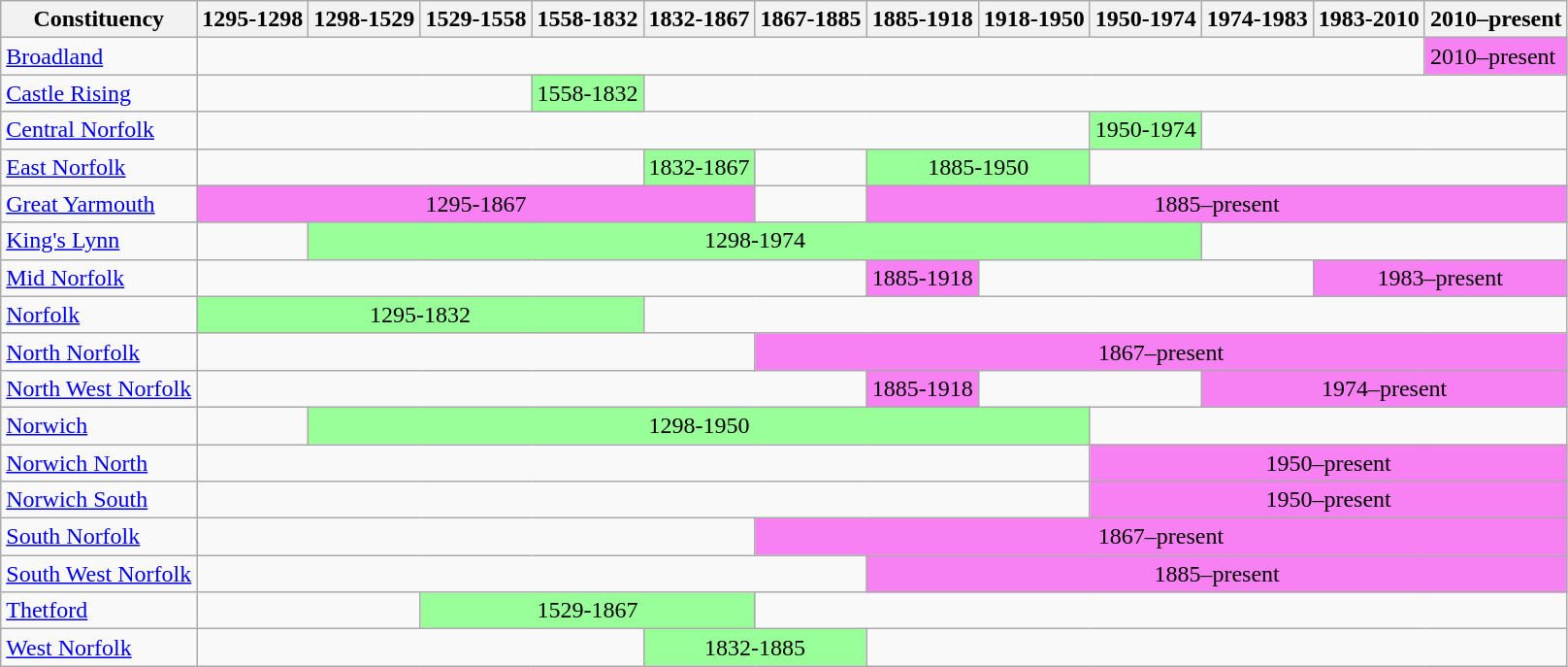<table class="wikitable">
<tr>
<th>Constituency</th>
<th>1295-1298</th>
<th>1298-1529</th>
<th>1529-1558</th>
<th>1558-1832</th>
<th>1832-1867</th>
<th>1867-1885</th>
<th>1885-1918</th>
<th>1918-1950</th>
<th>1950-1974</th>
<th>1974-1983</th>
<th>1983-2010</th>
<th>2010–present</th>
</tr>
<tr>
<td><a href='#'>Broadland</a></td>
<td colspan=11></td>
<td bgcolor="#f781f3">2010–present</td>
</tr>
<tr>
<td><a href='#'>Castle Rising</a></td>
<td colspan=3></td>
<td bgcolor="#99ff99">1558-1832</td>
<td colspan=8></td>
</tr>
<tr>
<td><a href='#'>Central Norfolk</a></td>
<td colspan=8></td>
<td bgcolor="#99ff99">1950-1974</td>
<td colspan=3></td>
</tr>
<tr>
<td><a href='#'>East Norfolk</a></td>
<td colspan=4></td>
<td bgcolor="#99ff99">1832-1867</td>
<td></td>
<td align="center" bgcolor="#99ff99" colspan=2>1885-1950</td>
<td colspan=4></td>
</tr>
<tr>
<td><a href='#'>Great Yarmouth</a></td>
<td align="center" bgcolor="#f781f3" colspan=5>1295-1867</td>
<td></td>
<td align="center" bgcolor="#f781f3" colspan=6>1885–present</td>
</tr>
<tr>
<td><a href='#'>King's Lynn</a></td>
<td></td>
<td align="center "bgcolor="#99ff99" colspan=8>1298-1974</td>
<td colspan=3></td>
</tr>
<tr>
<td><a href='#'>Mid Norfolk</a></td>
<td colspan=6></td>
<td bgcolor="#f781f2">1885-1918</td>
<td colspan=3></td>
<td align="center" bgcolor="#f781f2" colspan=2>1983–present</td>
</tr>
<tr>
<td><a href='#'>Norfolk</a></td>
<td align="center" bgcolor="#99ff99" colspan=4>1295-1832</td>
<td colspan=8></td>
</tr>
<tr>
<td><a href='#'>North Norfolk</a></td>
<td colspan=5></td>
<td align="center" bgcolor="#f781f2" colspan=7>1867–present</td>
</tr>
<tr>
<td><a href='#'>North West Norfolk</a></td>
<td colspan=6></td>
<td bgcolor="#f781f2">1885-1918</td>
<td colspan=2></td>
<td align="center" bgcolor="#f781f2" colspan=3>1974–present</td>
</tr>
<tr>
<td><a href='#'>Norwich</a></td>
<td></td>
<td align="center "bgcolor="#99ff99" colspan=7>1298-1950</td>
<td colspan=4></td>
</tr>
<tr>
<td><a href='#'>Norwich North</a></td>
<td colspan=8></td>
<td align="center" bgcolor="#f781f2" colspan=4>1950–present</td>
</tr>
<tr>
<td><a href='#'>Norwich South</a></td>
<td colspan=8></td>
<td align="center" bgcolor="#f781f2" colspan=4>1950–present</td>
</tr>
<tr>
<td><a href='#'>South Norfolk</a></td>
<td colspan=5></td>
<td align="center" bgcolor="#f781f2" colspan=7>1867–present</td>
</tr>
<tr>
<td><a href='#'>South West Norfolk</a></td>
<td colspan=6></td>
<td align="center" bgcolor="#f781f2" colspan=6>1885–present</td>
</tr>
<tr>
<td><a href='#'>Thetford</a></td>
<td colspan=2></td>
<td align="center" bgcolor="#99ff99" colspan=3>1529-1867</td>
<td colspan=7></td>
</tr>
<tr>
<td><a href='#'>West Norfolk</a></td>
<td colspan=4></td>
<td align="center" bgcolor="#99ff99" colspan=2>1832-1885</td>
<td colspan=6></td>
</tr>
</table>
